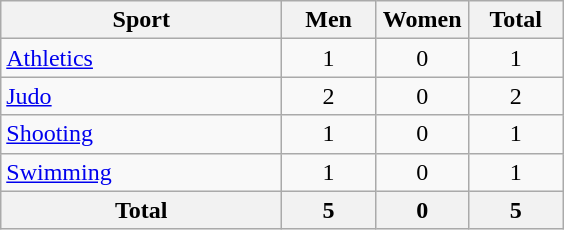<table class="wikitable sortable" style="text-align:center;">
<tr>
<th width=180>Sport</th>
<th width=55>Men</th>
<th width=55>Women</th>
<th width=55>Total</th>
</tr>
<tr>
<td align=left><a href='#'>Athletics</a></td>
<td>1</td>
<td>0</td>
<td>1</td>
</tr>
<tr>
<td align=left><a href='#'>Judo</a></td>
<td>2</td>
<td>0</td>
<td>2</td>
</tr>
<tr>
<td align=left><a href='#'>Shooting</a></td>
<td>1</td>
<td>0</td>
<td>1</td>
</tr>
<tr>
<td align=left><a href='#'>Swimming</a></td>
<td>1</td>
<td>0</td>
<td>1</td>
</tr>
<tr>
<th>Total</th>
<th>5</th>
<th>0</th>
<th>5</th>
</tr>
</table>
